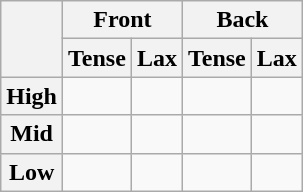<table class="wikitable" style="text-align:center">
<tr>
<th rowspan=2></th>
<th colspan=2>Front</th>
<th colspan=2>Back</th>
</tr>
<tr>
<th>Tense</th>
<th>Lax</th>
<th>Tense</th>
<th>Lax</th>
</tr>
<tr>
<th>High</th>
<td> </td>
<td> </td>
<td> </td>
<td> </td>
</tr>
<tr>
<th>Mid</th>
<td> </td>
<td> </td>
<td> </td>
<td> </td>
</tr>
<tr>
<th>Low</th>
<td> </td>
<td> </td>
<td></td>
<td> </td>
</tr>
</table>
